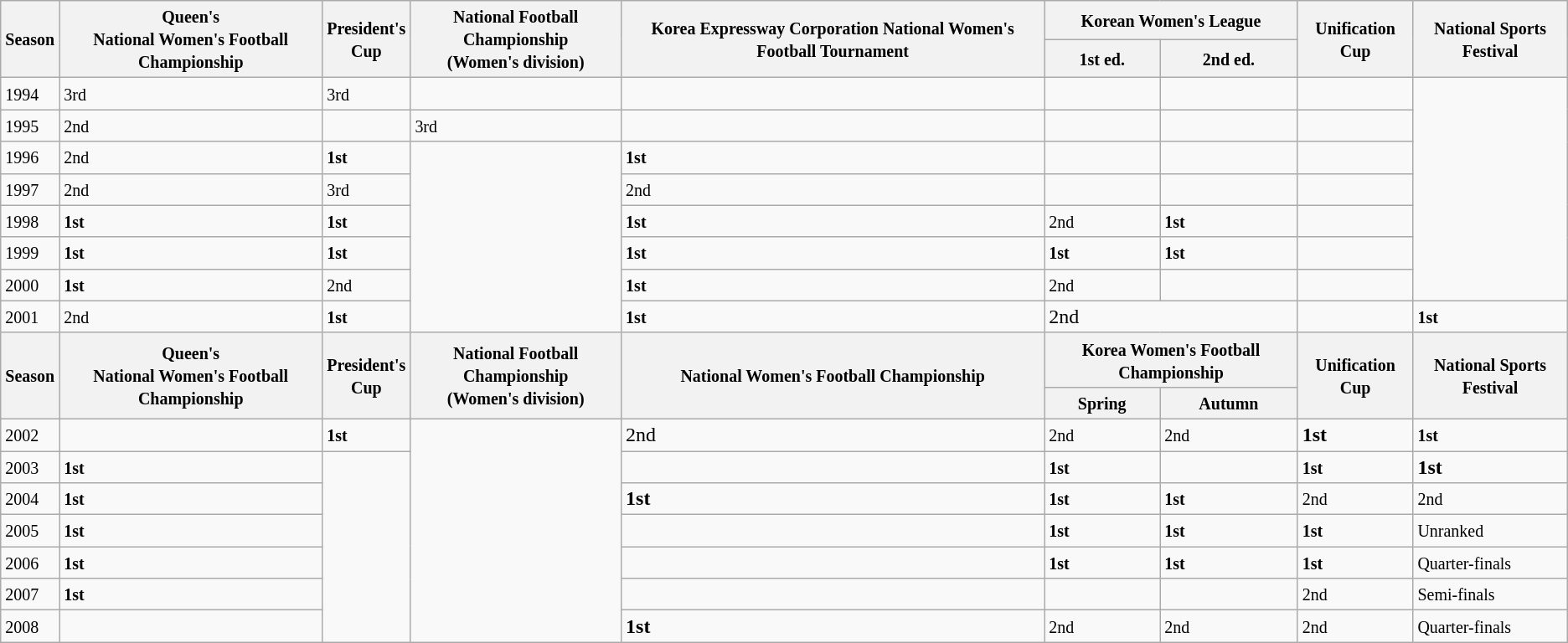<table class="wikitable defaultcenter">
<tr>
<th rowspan="2"><small>Season</small></th>
<th rowspan="2"><small>Queen's<br>National Women's Football Championship</small></th>
<th rowspan="2"><small>President's<br>Cup</small></th>
<th rowspan="2"><small>National Football Championship<br>(Women's division)</small></th>
<th rowspan="2"><small>Korea Expressway Corporation National Women's Football Tournament</small></th>
<th colspan="2"><small>Korean Women's League</small></th>
<th rowspan="2"><small>Unification Cup</small></th>
<th rowspan="2"><small>National Sports Festival</small></th>
</tr>
<tr>
<th><small>1st ed.</small></th>
<th><small>2nd ed.</small></th>
</tr>
<tr>
<td><small>1994</small></td>
<td><small>3rd</small></td>
<td><small>3rd</small></td>
<td></td>
<td></td>
<td></td>
<td></td>
<td></td>
<td rowspan="7"></td>
</tr>
<tr>
<td><small>1995</small></td>
<td><small>2nd</small></td>
<td></td>
<td><small>3rd</small></td>
<td></td>
<td></td>
<td></td>
<td></td>
</tr>
<tr>
<td><small>1996</small></td>
<td><small>2nd</small></td>
<td><small><strong>1st</strong></small></td>
<td rowspan="6"></td>
<td><small><strong>1st</strong></small></td>
<td></td>
<td></td>
<td></td>
</tr>
<tr>
<td><small>1997</small></td>
<td><small>2nd</small></td>
<td><small>3rd</small></td>
<td><small>2nd</small></td>
<td></td>
<td></td>
<td></td>
</tr>
<tr>
<td><small>1998</small></td>
<td><strong><small>1st</small></strong></td>
<td><strong><small>1st</small></strong></td>
<td><strong><small>1st</small></strong></td>
<td><small>2nd</small></td>
<td><small><strong>1st</strong></small></td>
<td></td>
</tr>
<tr>
<td><small>1999</small></td>
<td><strong><small>1st</small></strong></td>
<td><strong><small>1st</small></strong></td>
<td><small><strong>1st</strong></small></td>
<td><strong><small>1st</small></strong></td>
<td><strong><small>1st</small></strong></td>
<td></td>
</tr>
<tr>
<td><small>2000</small></td>
<td><small><strong>1st</strong></small></td>
<td><small>2nd</small></td>
<td><strong><small>1st</small></strong></td>
<td><small>2nd</small></td>
<td></td>
<td></td>
</tr>
<tr>
<td><small>2001</small></td>
<td><small>2nd</small></td>
<td><strong><small>1st</small></strong></td>
<td><small><strong>1st</strong></small></td>
<td colspan="2">2nd</td>
<td></td>
<td><strong><small>1st</small></strong></td>
</tr>
<tr>
<th rowspan="2"><small>Season</small></th>
<th rowspan="2"><small>Queen's<br>National Women's Football Championship</small></th>
<th rowspan="2"><small>President's<br>Cup</small></th>
<th rowspan="2"><small>National Football Championship<br>(Women's division)</small></th>
<th rowspan="2"><small>National Women's Football Championship</small></th>
<th colspan="2"><small>Korea Women's Football Championship</small></th>
<th rowspan="2"><small>Unification Cup</small></th>
<th rowspan="2"><small>National Sports Festival</small></th>
</tr>
<tr>
<th><small>Spring</small></th>
<th><small>Autumn</small></th>
</tr>
<tr>
<td><small>2002</small></td>
<td></td>
<td><small><strong>1st</strong></small></td>
<td rowspan="7"></td>
<td>2nd</td>
<td><small>2nd</small></td>
<td><small>2nd</small></td>
<td><strong>1st</strong></td>
<td><small><strong>1st</strong></small></td>
</tr>
<tr>
<td><small>2003</small></td>
<td><small><strong>1st</strong></small></td>
<td rowspan="6"></td>
<td></td>
<td><strong><small>1st</small></strong></td>
<td></td>
<td><strong><small>1st</small></strong></td>
<td><strong>1st</strong></td>
</tr>
<tr>
<td><small>2004</small></td>
<td><small><strong>1st</strong></small></td>
<td><strong>1st</strong></td>
<td><small><strong>1st</strong></small></td>
<td><small><strong>1st</strong></small></td>
<td><small>2nd</small></td>
<td><small>2nd</small></td>
</tr>
<tr>
<td><small>2005</small></td>
<td><small><strong>1st</strong></small></td>
<td></td>
<td><strong><small>1st</small></strong></td>
<td><small><strong>1st</strong></small></td>
<td><small><strong>1st</strong></small></td>
<td><small>Unranked</small></td>
</tr>
<tr>
<td><small>2006</small></td>
<td><small><strong>1st</strong></small></td>
<td></td>
<td><small><strong>1st</strong></small></td>
<td><small><strong>1st</strong></small></td>
<td><small><strong>1st</strong></small></td>
<td><small>Quarter-finals</small></td>
</tr>
<tr>
<td><small>2007</small></td>
<td><small><strong>1st</strong></small></td>
<td></td>
<td></td>
<td></td>
<td><small>2nd</small></td>
<td><small>Semi-finals</small></td>
</tr>
<tr>
<td><small>2008</small></td>
<td></td>
<td><strong>1st</strong></td>
<td><small>2nd</small></td>
<td><small>2nd</small></td>
<td><small>2nd</small></td>
<td><small>Quarter-finals</small></td>
</tr>
</table>
